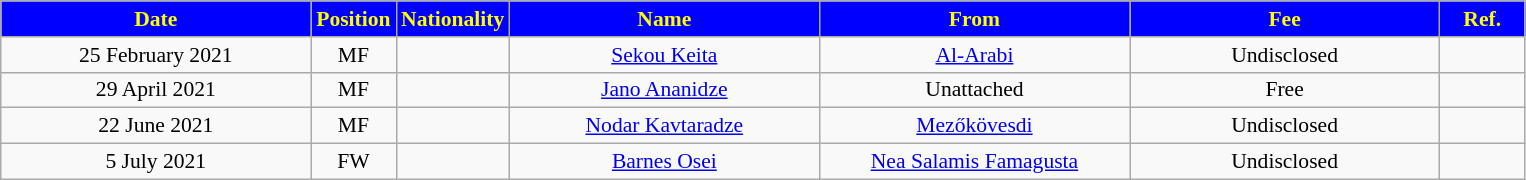<table class="wikitable"  style="text-align:center; font-size:90%; ">
<tr>
<th style="background:#0000FF; color:#ffff00; width:200px;">Date</th>
<th style="background:#0000FF; color:#ffff00; width:50px;">Position</th>
<th style="background:#0000FF; color:#ffff00; width:50px;">Nationality</th>
<th style="background:#0000FF; color:#ffff00; width:200px;">Name</th>
<th style="background:#0000FF; color:#ffff00; width:200px;">From</th>
<th style="background:#0000FF; color:#ffff00; width:200px;">Fee</th>
<th style="background:#0000FF; color:#ffff00; width:50px;">Ref.</th>
</tr>
<tr>
<td>25 February 2021</td>
<td>MF</td>
<td></td>
<td><a href='#'>Sekou Keita</a></td>
<td><a href='#'>Al-Arabi</a></td>
<td>Undisclosed</td>
<td></td>
</tr>
<tr>
<td>29 April 2021</td>
<td>MF</td>
<td></td>
<td><a href='#'>Jano Ananidze</a></td>
<td>Unattached</td>
<td>Free</td>
<td></td>
</tr>
<tr>
<td>22 June 2021</td>
<td>MF</td>
<td></td>
<td><a href='#'>Nodar Kavtaradze</a></td>
<td><a href='#'>Mezőkövesdi</a></td>
<td>Undisclosed</td>
<td></td>
</tr>
<tr>
<td>5 July 2021</td>
<td>FW</td>
<td></td>
<td><a href='#'>Barnes Osei</a></td>
<td><a href='#'>Nea Salamis Famagusta</a></td>
<td>Undisclosed</td>
<td></td>
</tr>
</table>
